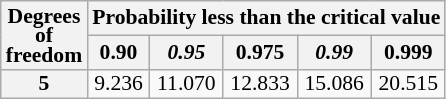<table class="wikitable" style="text-align:center;font-size:90%;line-height:0.9;">
<tr>
<th rowspan="2">Degrees<br> of<br>freedom</th>
<th colspan="5">Probability less than the critical value</th>
</tr>
<tr>
<th>0.90</th>
<th><em>0.95</em></th>
<th>0.975</th>
<th><em>0.99</em></th>
<th>0.999</th>
</tr>
<tr>
<th>5</th>
<td>9.236</td>
<td>11.070</td>
<td>12.833</td>
<td>15.086</td>
<td>20.515</td>
</tr>
</table>
